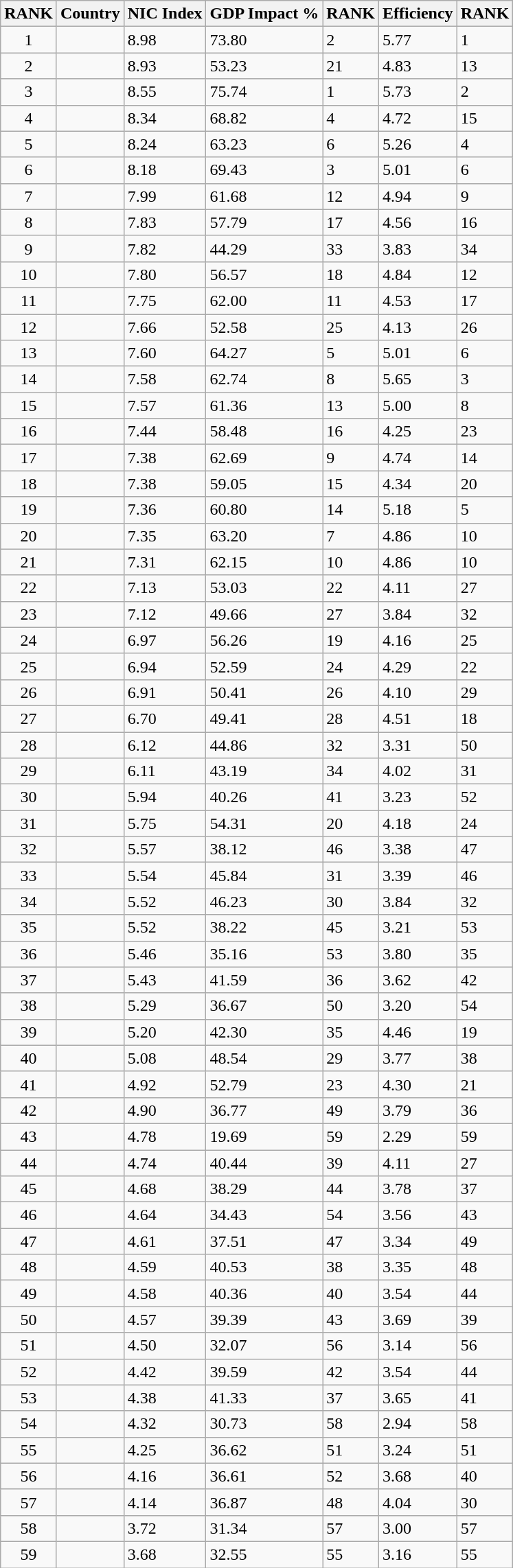<table class="wikitable sortable">
<tr>
<th>RANK</th>
<th>Country</th>
<th>NIC Index</th>
<th>GDP Impact %</th>
<th>RANK</th>
<th>Efficiency</th>
<th>RANK</th>
</tr>
<tr>
<td align=center>1</td>
<td></td>
<td>8.98</td>
<td>73.80</td>
<td>2</td>
<td>5.77</td>
<td>1</td>
</tr>
<tr>
<td align=center>2</td>
<td></td>
<td>8.93</td>
<td>53.23</td>
<td>21</td>
<td>4.83</td>
<td>13</td>
</tr>
<tr>
<td align=center>3</td>
<td></td>
<td>8.55</td>
<td>75.74</td>
<td>1</td>
<td>5.73</td>
<td>2</td>
</tr>
<tr>
<td align=center>4</td>
<td></td>
<td>8.34</td>
<td>68.82</td>
<td>4</td>
<td>4.72</td>
<td>15</td>
</tr>
<tr>
<td align=center>5</td>
<td></td>
<td>8.24</td>
<td>63.23</td>
<td>6</td>
<td>5.26</td>
<td>4</td>
</tr>
<tr>
<td align=center>6</td>
<td></td>
<td>8.18</td>
<td>69.43</td>
<td>3</td>
<td>5.01</td>
<td>6</td>
</tr>
<tr>
<td align=center>7</td>
<td></td>
<td>7.99</td>
<td>61.68</td>
<td>12</td>
<td>4.94</td>
<td>9</td>
</tr>
<tr>
<td align=center>8</td>
<td></td>
<td>7.83</td>
<td>57.79</td>
<td>17</td>
<td>4.56</td>
<td>16</td>
</tr>
<tr>
<td align=center>9</td>
<td></td>
<td>7.82</td>
<td>44.29</td>
<td>33</td>
<td>3.83</td>
<td>34</td>
</tr>
<tr>
<td align=center>10</td>
<td></td>
<td>7.80</td>
<td>56.57</td>
<td>18</td>
<td>4.84</td>
<td>12</td>
</tr>
<tr>
<td align=center>11</td>
<td></td>
<td>7.75</td>
<td>62.00</td>
<td>11</td>
<td>4.53</td>
<td>17</td>
</tr>
<tr>
<td align=center>12</td>
<td></td>
<td>7.66</td>
<td>52.58</td>
<td>25</td>
<td>4.13</td>
<td>26</td>
</tr>
<tr>
<td align=center>13</td>
<td></td>
<td>7.60</td>
<td>64.27</td>
<td>5</td>
<td>5.01</td>
<td>6</td>
</tr>
<tr>
<td align=center>14</td>
<td></td>
<td>7.58</td>
<td>62.74</td>
<td>8</td>
<td>5.65</td>
<td>3</td>
</tr>
<tr>
<td align=center>15</td>
<td></td>
<td>7.57</td>
<td>61.36</td>
<td>13</td>
<td>5.00</td>
<td>8</td>
</tr>
<tr>
<td align=center>16</td>
<td></td>
<td>7.44</td>
<td>58.48</td>
<td>16</td>
<td>4.25</td>
<td>23</td>
</tr>
<tr>
<td align=center>17</td>
<td></td>
<td>7.38</td>
<td>62.69</td>
<td>9</td>
<td>4.74</td>
<td>14</td>
</tr>
<tr>
<td align=center>18</td>
<td></td>
<td>7.38</td>
<td>59.05</td>
<td>15</td>
<td>4.34</td>
<td>20</td>
</tr>
<tr>
<td align=center>19</td>
<td></td>
<td>7.36</td>
<td>60.80</td>
<td>14</td>
<td>5.18</td>
<td>5</td>
</tr>
<tr>
<td align=center>20</td>
<td></td>
<td>7.35</td>
<td>63.20</td>
<td>7</td>
<td>4.86</td>
<td>10</td>
</tr>
<tr>
<td align=center>21</td>
<td></td>
<td>7.31</td>
<td>62.15</td>
<td>10</td>
<td>4.86</td>
<td>10</td>
</tr>
<tr>
<td align=center>22</td>
<td></td>
<td>7.13</td>
<td>53.03</td>
<td>22</td>
<td>4.11</td>
<td>27</td>
</tr>
<tr>
<td align=center>23</td>
<td></td>
<td>7.12</td>
<td>49.66</td>
<td>27</td>
<td>3.84</td>
<td>32</td>
</tr>
<tr>
<td align=center>24</td>
<td></td>
<td>6.97</td>
<td>56.26</td>
<td>19</td>
<td>4.16</td>
<td>25</td>
</tr>
<tr>
<td align=center>25</td>
<td></td>
<td>6.94</td>
<td>52.59</td>
<td>24</td>
<td>4.29</td>
<td>22</td>
</tr>
<tr>
<td align=center>26</td>
<td></td>
<td>6.91</td>
<td>50.41</td>
<td>26</td>
<td>4.10</td>
<td>29</td>
</tr>
<tr>
<td align=center>27</td>
<td></td>
<td>6.70</td>
<td>49.41</td>
<td>28</td>
<td>4.51</td>
<td>18</td>
</tr>
<tr>
<td align=center>28</td>
<td></td>
<td>6.12</td>
<td>44.86</td>
<td>32</td>
<td>3.31</td>
<td>50</td>
</tr>
<tr>
<td align=center>29</td>
<td></td>
<td>6.11</td>
<td>43.19</td>
<td>34</td>
<td>4.02</td>
<td>31</td>
</tr>
<tr>
<td align=center>30</td>
<td></td>
<td>5.94</td>
<td>40.26</td>
<td>41</td>
<td>3.23</td>
<td>52</td>
</tr>
<tr>
<td align=center>31</td>
<td></td>
<td>5.75</td>
<td>54.31</td>
<td>20</td>
<td>4.18</td>
<td>24</td>
</tr>
<tr>
<td align=center>32</td>
<td></td>
<td>5.57</td>
<td>38.12</td>
<td>46</td>
<td>3.38</td>
<td>47</td>
</tr>
<tr>
<td align=center>33</td>
<td></td>
<td>5.54</td>
<td>45.84</td>
<td>31</td>
<td>3.39</td>
<td>46</td>
</tr>
<tr>
<td align=center>34</td>
<td></td>
<td>5.52</td>
<td>46.23</td>
<td>30</td>
<td>3.84</td>
<td>32</td>
</tr>
<tr>
<td align=center>35</td>
<td></td>
<td>5.52</td>
<td>38.22</td>
<td>45</td>
<td>3.21</td>
<td>53</td>
</tr>
<tr>
<td align=center>36</td>
<td></td>
<td>5.46</td>
<td>35.16</td>
<td>53</td>
<td>3.80</td>
<td>35</td>
</tr>
<tr>
<td align=center>37</td>
<td></td>
<td>5.43</td>
<td>41.59</td>
<td>36</td>
<td>3.62</td>
<td>42</td>
</tr>
<tr>
<td align=center>38</td>
<td></td>
<td>5.29</td>
<td>36.67</td>
<td>50</td>
<td>3.20</td>
<td>54</td>
</tr>
<tr>
<td align=center>39</td>
<td></td>
<td>5.20</td>
<td>42.30</td>
<td>35</td>
<td>4.46</td>
<td>19</td>
</tr>
<tr>
<td align=center>40</td>
<td></td>
<td>5.08</td>
<td>48.54</td>
<td>29</td>
<td>3.77</td>
<td>38</td>
</tr>
<tr>
<td align=center>41</td>
<td></td>
<td>4.92</td>
<td>52.79</td>
<td>23</td>
<td>4.30</td>
<td>21</td>
</tr>
<tr>
<td align=center>42</td>
<td></td>
<td>4.90</td>
<td>36.77</td>
<td>49</td>
<td>3.79</td>
<td>36</td>
</tr>
<tr>
<td align=center>43</td>
<td></td>
<td>4.78</td>
<td>19.69</td>
<td>59</td>
<td>2.29</td>
<td>59</td>
</tr>
<tr>
<td align=center>44</td>
<td></td>
<td>4.74</td>
<td>40.44</td>
<td>39</td>
<td>4.11</td>
<td>27</td>
</tr>
<tr>
<td align=center>45</td>
<td></td>
<td>4.68</td>
<td>38.29</td>
<td>44</td>
<td>3.78</td>
<td>37</td>
</tr>
<tr>
<td align=center>46</td>
<td></td>
<td>4.64</td>
<td>34.43</td>
<td>54</td>
<td>3.56</td>
<td>43</td>
</tr>
<tr>
<td align=center>47</td>
<td></td>
<td>4.61</td>
<td>37.51</td>
<td>47</td>
<td>3.34</td>
<td>49</td>
</tr>
<tr>
<td align=center>48</td>
<td></td>
<td>4.59</td>
<td>40.53</td>
<td>38</td>
<td>3.35</td>
<td>48</td>
</tr>
<tr>
<td align=center>49</td>
<td></td>
<td>4.58</td>
<td>40.36</td>
<td>40</td>
<td>3.54</td>
<td>44</td>
</tr>
<tr>
<td align=center>50</td>
<td></td>
<td>4.57</td>
<td>39.39</td>
<td>43</td>
<td>3.69</td>
<td>39</td>
</tr>
<tr>
<td align=center>51</td>
<td></td>
<td>4.50</td>
<td>32.07</td>
<td>56</td>
<td>3.14</td>
<td>56</td>
</tr>
<tr>
<td align=center>52</td>
<td></td>
<td>4.42</td>
<td>39.59</td>
<td>42</td>
<td>3.54</td>
<td>44</td>
</tr>
<tr>
<td align=center>53</td>
<td></td>
<td>4.38</td>
<td>41.33</td>
<td>37</td>
<td>3.65</td>
<td>41</td>
</tr>
<tr>
<td align=center>54</td>
<td></td>
<td>4.32</td>
<td>30.73</td>
<td>58</td>
<td>2.94</td>
<td>58</td>
</tr>
<tr>
<td align=center>55</td>
<td></td>
<td>4.25</td>
<td>36.62</td>
<td>51</td>
<td>3.24</td>
<td>51</td>
</tr>
<tr>
<td align=center>56</td>
<td></td>
<td>4.16</td>
<td>36.61</td>
<td>52</td>
<td>3.68</td>
<td>40</td>
</tr>
<tr>
<td align=center>57</td>
<td></td>
<td>4.14</td>
<td>36.87</td>
<td>48</td>
<td>4.04</td>
<td>30</td>
</tr>
<tr>
<td align=center>58</td>
<td></td>
<td>3.72</td>
<td>31.34</td>
<td>57</td>
<td>3.00</td>
<td>57</td>
</tr>
<tr>
<td align=center>59</td>
<td></td>
<td>3.68</td>
<td>32.55</td>
<td>55</td>
<td>3.16</td>
<td>55</td>
</tr>
</table>
